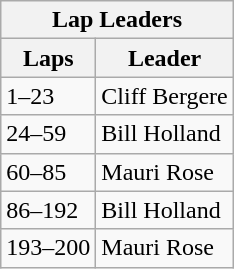<table class="wikitable">
<tr>
<th colspan=2>Lap Leaders</th>
</tr>
<tr>
<th>Laps</th>
<th>Leader</th>
</tr>
<tr>
<td>1–23</td>
<td>Cliff Bergere</td>
</tr>
<tr>
<td>24–59</td>
<td>Bill Holland</td>
</tr>
<tr>
<td>60–85</td>
<td>Mauri Rose</td>
</tr>
<tr>
<td>86–192</td>
<td>Bill Holland</td>
</tr>
<tr>
<td>193–200</td>
<td>Mauri Rose</td>
</tr>
</table>
